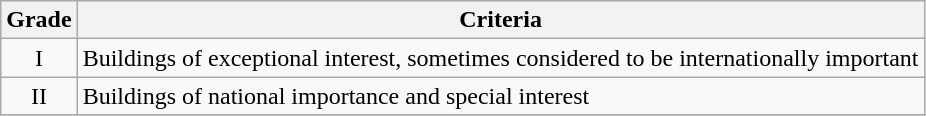<table class="wikitable" border="1">
<tr>
<th>Grade</th>
<th>Criteria</th>
</tr>
<tr>
<td align="center" >I</td>
<td>Buildings of exceptional interest, sometimes considered to be internationally important</td>
</tr>
<tr>
<td align="center" >II</td>
<td>Buildings of national importance and special interest</td>
</tr>
<tr>
</tr>
</table>
